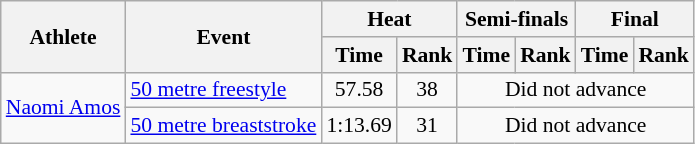<table class="wikitable" style="font-size:90%; text-align:center">
<tr>
<th rowspan="2">Athlete</th>
<th rowspan="2">Event</th>
<th colspan="2">Heat</th>
<th colspan="2">Semi-finals</th>
<th colspan="2">Final</th>
</tr>
<tr>
<th>Time</th>
<th>Rank</th>
<th>Time</th>
<th>Rank</th>
<th>Time</th>
<th>Rank</th>
</tr>
<tr>
<td align="left" rowspan=2><a href='#'>Naomi Amos</a></td>
<td align="left"><a href='#'>50 metre freestyle</a></td>
<td>57.58</td>
<td>38</td>
<td colspan="4">Did not advance</td>
</tr>
<tr>
<td align="left"><a href='#'>50 metre breaststroke</a></td>
<td>1:13.69</td>
<td>31</td>
<td colspan="4">Did not advance</td>
</tr>
</table>
